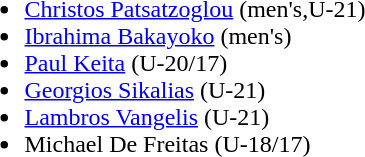<table>
<tr>
<td><br><ul><li> <a href='#'>Christos Patsatzoglou</a> (men's,U-21)</li><li> <a href='#'>Ibrahima Bakayoko</a> (men's)</li><li> <a href='#'>Paul Keita</a> (U-20/17)</li><li> <a href='#'>Georgios Sikalias</a> (U-21)</li><li> <a href='#'>Lambros Vangelis</a> (U-21)</li><li> Michael De Freitas (U-18/17)</li></ul></td>
<td></td>
</tr>
</table>
